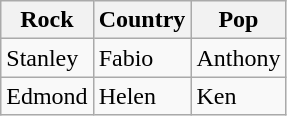<table class="wikitable">
<tr>
<th>Rock</th>
<th>Country</th>
<th>Pop</th>
</tr>
<tr>
<td>Stanley</td>
<td>Fabio</td>
<td>Anthony</td>
</tr>
<tr>
<td>Edmond</td>
<td>Helen</td>
<td>Ken</td>
</tr>
</table>
